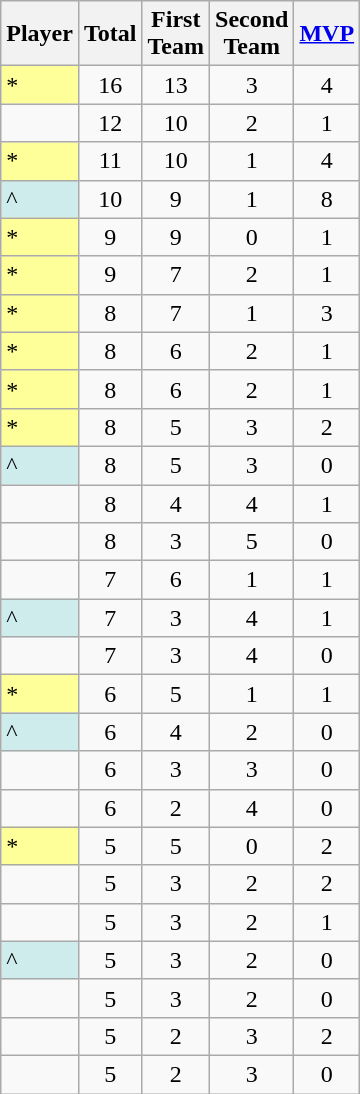<table class="wikitable sortable">
<tr>
<th>Player</th>
<th>Total</th>
<th>First<br>Team</th>
<th>Second<br>Team</th>
<th><a href='#'>MVP</a></th>
</tr>
<tr>
<td bgcolor="FFFF99">*</td>
<td align=center>16</td>
<td align=center>13</td>
<td align=center>3</td>
<td align=center>4</td>
</tr>
<tr>
<td></td>
<td align=center>12</td>
<td align=center>10</td>
<td align=center>2</td>
<td align=center>1</td>
</tr>
<tr>
<td bgcolor="FFFF99">*</td>
<td align=center>11</td>
<td align=center>10</td>
<td align=center>1</td>
<td align=center>4</td>
</tr>
<tr>
<td bgcolor="CFECEC">^</td>
<td align=center>10</td>
<td align=center>9</td>
<td align=center>1</td>
<td align=center>8</td>
</tr>
<tr>
<td bgcolor="FFFF99">*</td>
<td align=center>9</td>
<td align=center>9</td>
<td align=center>0</td>
<td align=center>1</td>
</tr>
<tr>
<td bgcolor="FFFF99">*</td>
<td align=center>9</td>
<td align=center>7</td>
<td align=center>2</td>
<td align=center>1</td>
</tr>
<tr>
<td bgcolor="FFFF99">*</td>
<td align=center>8</td>
<td align=center>7</td>
<td align=center>1</td>
<td align=center>3</td>
</tr>
<tr>
<td bgcolor="FFFF99">*</td>
<td align=center>8</td>
<td align=center>6</td>
<td align=center>2</td>
<td align=center>1</td>
</tr>
<tr>
<td bgcolor="FFFF99">*</td>
<td align=center>8</td>
<td align=center>6</td>
<td align=center>2</td>
<td align=center>1</td>
</tr>
<tr>
<td bgcolor="FFFF99">*</td>
<td align=center>8</td>
<td align=center>5</td>
<td align=center>3</td>
<td align=center>2</td>
</tr>
<tr>
<td bgcolor="CFECEC">^</td>
<td align=center>8</td>
<td align=center>5</td>
<td align=center>3</td>
<td align=center>0</td>
</tr>
<tr>
<td></td>
<td align=center>8</td>
<td align=center>4</td>
<td align=center>4</td>
<td align=center>1</td>
</tr>
<tr>
<td></td>
<td align=center>8</td>
<td align=center>3</td>
<td align=center>5</td>
<td align=center>0</td>
</tr>
<tr>
<td></td>
<td align=center>7</td>
<td align=center>6</td>
<td align=center>1</td>
<td align=center>1</td>
</tr>
<tr>
<td bgcolor="CFECEC">^</td>
<td align=center>7</td>
<td align=center>3</td>
<td align=center>4</td>
<td align=center>1</td>
</tr>
<tr>
<td></td>
<td align=center>7</td>
<td align=center>3</td>
<td align=center>4</td>
<td align=center>0</td>
</tr>
<tr>
<td bgcolor="FFFF99">*</td>
<td align=center>6</td>
<td align=center>5</td>
<td align=center>1</td>
<td align=center>1</td>
</tr>
<tr>
<td bgcolor="CFECEC">^</td>
<td align=center>6</td>
<td align=center>4</td>
<td align=center>2</td>
<td align=center>0</td>
</tr>
<tr>
<td></td>
<td align=center>6</td>
<td align=center>3</td>
<td align=center>3</td>
<td align=center>0</td>
</tr>
<tr>
<td></td>
<td align=center>6</td>
<td align=center>2</td>
<td align=center>4</td>
<td align=center>0</td>
</tr>
<tr>
<td bgcolor="FFFF99">*</td>
<td align=center>5</td>
<td align=center>5</td>
<td align=center>0</td>
<td align=center>2</td>
</tr>
<tr>
<td></td>
<td align=center>5</td>
<td align=center>3</td>
<td align=center>2</td>
<td align=center>2</td>
</tr>
<tr>
<td></td>
<td align=center>5</td>
<td align=center>3</td>
<td align=center>2</td>
<td align=center>1</td>
</tr>
<tr>
<td bgcolor="CFECEC">^</td>
<td align=center>5</td>
<td align=center>3</td>
<td align=center>2</td>
<td align=center>0</td>
</tr>
<tr>
<td></td>
<td align=center>5</td>
<td align=center>3</td>
<td align=center>2</td>
<td align=center>0</td>
</tr>
<tr>
<td></td>
<td align=center>5</td>
<td align=center>2</td>
<td align=center>3</td>
<td align=center>2</td>
</tr>
<tr>
<td></td>
<td align=center>5</td>
<td align=center>2</td>
<td align=center>3</td>
<td align=center>0</td>
</tr>
</table>
